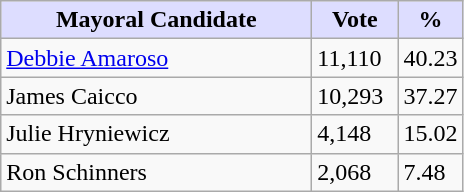<table class="wikitable">
<tr>
<th style="background:#ddf; width:200px;">Mayoral Candidate</th>
<th style="background:#ddf; width:50px;">Vote</th>
<th style="background:#ddf; width:30px;">%</th>
</tr>
<tr>
<td><a href='#'>Debbie Amaroso</a></td>
<td>11,110</td>
<td>40.23</td>
</tr>
<tr>
<td>James Caicco</td>
<td>10,293</td>
<td>37.27</td>
</tr>
<tr>
<td>Julie Hryniewicz</td>
<td>4,148</td>
<td>15.02</td>
</tr>
<tr>
<td>Ron Schinners</td>
<td>2,068</td>
<td>7.48</td>
</tr>
</table>
